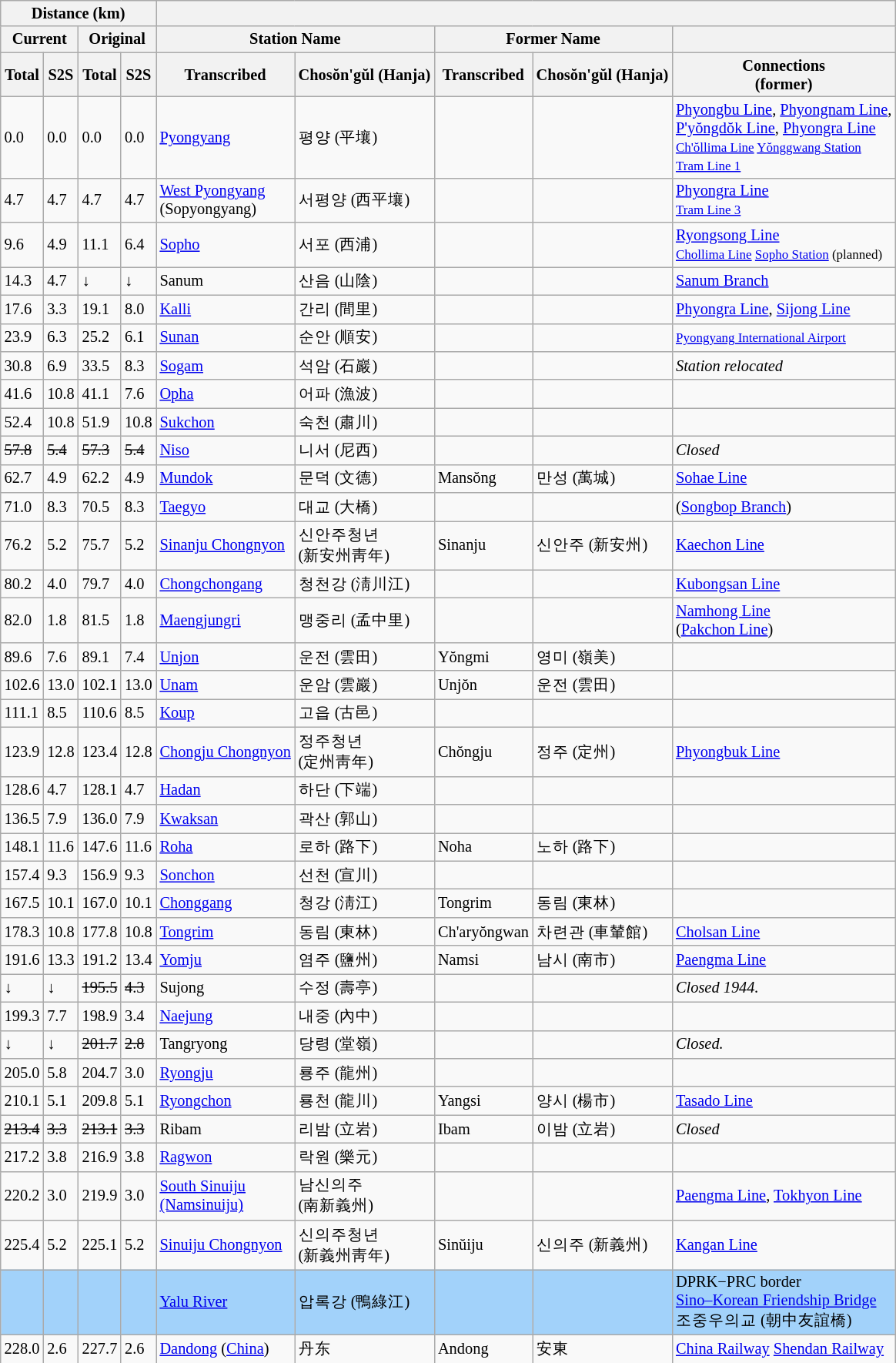<table class="wikitable" style="font-size:85%;">
<tr>
<th colspan="4">Distance (km)</th>
<th colspan="5"></th>
</tr>
<tr>
<th colspan="2">Current</th>
<th colspan="2">Original</th>
<th colspan="2">Station Name</th>
<th colspan="2">Former Name</th>
<th></th>
</tr>
<tr>
<th>Total</th>
<th>S2S</th>
<th>Total</th>
<th>S2S</th>
<th>Transcribed</th>
<th>Chosŏn'gŭl (Hanja)</th>
<th>Transcribed</th>
<th>Chosŏn'gŭl (Hanja)</th>
<th>Connections<br>(former)</th>
</tr>
<tr>
<td>0.0</td>
<td>0.0</td>
<td>0.0</td>
<td>0.0</td>
<td><a href='#'>Pyongyang</a></td>
<td>평양 (平壤)</td>
<td></td>
<td></td>
<td><a href='#'>Phyongbu Line</a>, <a href='#'>Phyongnam Line</a>,<br><a href='#'>P'yŏngdŏk Line</a>, <a href='#'>Phyongra Line</a><br>  <small><a href='#'>Ch'ŏllima Line</a> <a href='#'>Yŏnggwang Station</a></small><br>  <small><a href='#'>Tram Line 1</a></small></td>
</tr>
<tr>
<td>4.7</td>
<td>4.7</td>
<td>4.7</td>
<td>4.7</td>
<td><a href='#'>West Pyongyang</a><br>(Sopyongyang)</td>
<td>서평양 (西平壤)</td>
<td></td>
<td></td>
<td><a href='#'>Phyongra Line</a><br>  <small><a href='#'>Tram Line 3</a></small></td>
</tr>
<tr>
<td>9.6</td>
<td>4.9</td>
<td>11.1</td>
<td>6.4</td>
<td><a href='#'>Sopho</a></td>
<td>서포 (西浦)</td>
<td></td>
<td></td>
<td><a href='#'>Ryongsong Line</a><br>  <small><a href='#'>Chollima Line</a> <a href='#'>Sopho Station</a> (planned)</small></td>
</tr>
<tr>
<td>14.3</td>
<td>4.7</td>
<td>↓</td>
<td>↓</td>
<td>Sanum</td>
<td>산음 (山陰)</td>
<td></td>
<td></td>
<td><a href='#'>Sanum Branch</a></td>
</tr>
<tr>
<td>17.6</td>
<td>3.3</td>
<td>19.1</td>
<td>8.0</td>
<td><a href='#'>Kalli</a></td>
<td>간리 (間里)</td>
<td></td>
<td></td>
<td><a href='#'>Phyongra Line</a>, <a href='#'>Sijong Line</a></td>
</tr>
<tr>
<td>23.9</td>
<td>6.3</td>
<td>25.2</td>
<td>6.1</td>
<td><a href='#'>Sunan</a></td>
<td>순안 (順安)</td>
<td></td>
<td></td>
<td><small><a href='#'>Pyongyang International Airport</a></small></td>
</tr>
<tr>
<td>30.8</td>
<td>6.9</td>
<td>33.5</td>
<td>8.3</td>
<td><a href='#'>Sogam</a></td>
<td>석암 (石巖)</td>
<td></td>
<td></td>
<td><em>Station relocated</em></td>
</tr>
<tr>
<td>41.6</td>
<td>10.8</td>
<td>41.1</td>
<td>7.6</td>
<td><a href='#'>Opha</a></td>
<td>어파 (漁波)</td>
<td></td>
<td></td>
<td></td>
</tr>
<tr>
<td>52.4</td>
<td>10.8</td>
<td>51.9</td>
<td>10.8</td>
<td><a href='#'>Sukchon</a></td>
<td>숙천 (肅川)</td>
<td></td>
<td></td>
<td></td>
</tr>
<tr>
<td><del>57.8</del></td>
<td><del>5.4</del></td>
<td><del>57.3</del></td>
<td><del>5.4</del></td>
<td><a href='#'>Niso</a></td>
<td>니서 (尼西)</td>
<td></td>
<td></td>
<td><em>Closed</em></td>
</tr>
<tr>
<td>62.7</td>
<td>4.9</td>
<td>62.2</td>
<td>4.9</td>
<td><a href='#'>Mundok</a></td>
<td>문덕 (文德)</td>
<td>Mansŏng</td>
<td>만성 (萬城)</td>
<td><a href='#'>Sohae Line</a></td>
</tr>
<tr>
<td>71.0</td>
<td>8.3</td>
<td>70.5</td>
<td>8.3</td>
<td><a href='#'>Taegyo</a></td>
<td>대교 (大橋)</td>
<td></td>
<td></td>
<td>(<a href='#'>Songbop Branch</a>)</td>
</tr>
<tr>
<td>76.2</td>
<td>5.2</td>
<td>75.7</td>
<td>5.2</td>
<td><a href='#'>Sinanju Chongnyon</a></td>
<td>신안주청년<br>(新安州靑年)</td>
<td>Sinanju</td>
<td>신안주 (新安州)</td>
<td><a href='#'>Kaechon Line</a></td>
</tr>
<tr>
<td>80.2</td>
<td>4.0</td>
<td>79.7</td>
<td>4.0</td>
<td><a href='#'>Chongchongang</a></td>
<td>청천강 (淸川江)</td>
<td></td>
<td></td>
<td><a href='#'>Kubongsan Line</a></td>
</tr>
<tr>
<td>82.0</td>
<td>1.8</td>
<td>81.5</td>
<td>1.8</td>
<td><a href='#'>Maengjungri</a></td>
<td>맹중리 (孟中里)</td>
<td></td>
<td></td>
<td><a href='#'>Namhong Line</a><br>(<a href='#'>Pakchon Line</a>)</td>
</tr>
<tr>
<td>89.6</td>
<td>7.6</td>
<td>89.1</td>
<td>7.4</td>
<td><a href='#'>Unjon</a></td>
<td>운전 (雲田)</td>
<td>Yŏngmi</td>
<td>영미 (嶺美)</td>
<td></td>
</tr>
<tr>
<td>102.6</td>
<td>13.0</td>
<td>102.1</td>
<td>13.0</td>
<td><a href='#'>Unam</a></td>
<td>운암 (雲巖)</td>
<td>Unjŏn</td>
<td>운전 (雲田)</td>
<td></td>
</tr>
<tr>
<td>111.1</td>
<td>8.5</td>
<td>110.6</td>
<td>8.5</td>
<td><a href='#'>Koup</a></td>
<td>고읍 (古邑)</td>
<td></td>
<td></td>
<td></td>
</tr>
<tr>
<td>123.9</td>
<td>12.8</td>
<td>123.4</td>
<td>12.8</td>
<td><a href='#'>Chongju Chongnyon</a></td>
<td>정주청년<br>(定州靑年)</td>
<td>Chŏngju</td>
<td>정주 (定州)</td>
<td><a href='#'>Phyongbuk Line</a></td>
</tr>
<tr>
<td>128.6</td>
<td>4.7</td>
<td>128.1</td>
<td>4.7</td>
<td><a href='#'>Hadan</a></td>
<td>하단 (下端)</td>
<td></td>
<td></td>
<td></td>
</tr>
<tr>
<td>136.5</td>
<td>7.9</td>
<td>136.0</td>
<td>7.9</td>
<td><a href='#'>Kwaksan</a></td>
<td>곽산 (郭山)</td>
<td></td>
<td></td>
<td></td>
</tr>
<tr>
<td>148.1</td>
<td>11.6</td>
<td>147.6</td>
<td>11.6</td>
<td><a href='#'>Roha</a></td>
<td>로하 (路下)</td>
<td>Noha</td>
<td>노하 (路下)</td>
<td></td>
</tr>
<tr>
<td>157.4</td>
<td>9.3</td>
<td>156.9</td>
<td>9.3</td>
<td><a href='#'>Sonchon</a></td>
<td>선천 (宣川)</td>
<td></td>
<td></td>
<td></td>
</tr>
<tr>
<td>167.5</td>
<td>10.1</td>
<td>167.0</td>
<td>10.1</td>
<td><a href='#'>Chonggang</a></td>
<td>청강 (淸江)</td>
<td>Tongrim</td>
<td>동림 (東林)</td>
<td></td>
</tr>
<tr>
<td>178.3</td>
<td>10.8</td>
<td>177.8</td>
<td>10.8</td>
<td><a href='#'>Tongrim</a></td>
<td>동림 (東林)</td>
<td>Ch'aryŏngwan</td>
<td>차련관 (車輦館)</td>
<td><a href='#'>Cholsan Line</a></td>
</tr>
<tr>
<td>191.6</td>
<td>13.3</td>
<td>191.2</td>
<td>13.4</td>
<td><a href='#'>Yomju</a></td>
<td>염주 (鹽州)</td>
<td>Namsi</td>
<td>남시 (南市)</td>
<td><a href='#'>Paengma Line</a></td>
</tr>
<tr>
<td>↓</td>
<td>↓</td>
<td><del>195.5</del></td>
<td><del>4.3</del></td>
<td>Sujong</td>
<td>수정 (壽亭)</td>
<td></td>
<td></td>
<td><em>Closed 1944.</em></td>
</tr>
<tr>
<td>199.3</td>
<td>7.7</td>
<td>198.9</td>
<td>3.4</td>
<td><a href='#'>Naejung</a></td>
<td>내중 (內中)</td>
<td></td>
<td></td>
<td></td>
</tr>
<tr>
<td>↓</td>
<td>↓</td>
<td><del>201.7</del></td>
<td><del>2.8</del></td>
<td>Tangryong</td>
<td>당령 (堂嶺)</td>
<td></td>
<td></td>
<td><em>Closed.</em></td>
</tr>
<tr>
<td>205.0</td>
<td>5.8</td>
<td>204.7</td>
<td>3.0</td>
<td><a href='#'>Ryongju</a></td>
<td>룡주 (龍州)</td>
<td></td>
<td></td>
<td></td>
</tr>
<tr>
<td>210.1</td>
<td>5.1</td>
<td>209.8</td>
<td>5.1</td>
<td><a href='#'>Ryongchon</a></td>
<td>룡천 (龍川)</td>
<td>Yangsi</td>
<td>양시 (楊市)</td>
<td><a href='#'>Tasado Line</a></td>
</tr>
<tr>
<td><del>213.4</del></td>
<td><del>3.3</del></td>
<td><del>213.1</del></td>
<td><del>3.3</del></td>
<td>Ribam</td>
<td>리밤 (立岩)</td>
<td>Ibam</td>
<td>이밤 (立岩)</td>
<td><em>Closed</em></td>
</tr>
<tr>
<td>217.2</td>
<td>3.8</td>
<td>216.9</td>
<td>3.8</td>
<td><a href='#'>Ragwon</a></td>
<td>락원 (樂元)</td>
<td></td>
<td></td>
<td></td>
</tr>
<tr>
<td>220.2</td>
<td>3.0</td>
<td>219.9</td>
<td>3.0</td>
<td><a href='#'>South Sinuiju<br>(Namsinuiju)</a></td>
<td>남신의주<br>(南新義州)</td>
<td></td>
<td></td>
<td><a href='#'>Paengma Line</a>, <a href='#'>Tokhyon Line</a></td>
</tr>
<tr>
<td>225.4</td>
<td>5.2</td>
<td>225.1</td>
<td>5.2</td>
<td><a href='#'>Sinuiju Chongnyon</a></td>
<td>신의주청년<br>(新義州靑年)</td>
<td>Sinŭiju</td>
<td>신의주 (新義州)</td>
<td><a href='#'>Kangan Line</a></td>
</tr>
<tr>
<td bgcolor=#A2D2FA></td>
<td bgcolor=#A2D2FA></td>
<td bgcolor=#A2D2FA></td>
<td bgcolor=#A2D2FA></td>
<td bgcolor=#A2D2FA><a href='#'>Yalu River</a><br></td>
<td bgcolor=#A2D2FA>압록강 (鴨綠江)</td>
<td bgcolor=#A2D2FA></td>
<td bgcolor=#A2D2FA></td>
<td bgcolor=#A2D2FA>DPRK−PRC border<br><a href='#'>Sino–Korean Friendship Bridge</a><br>조중우의교 (朝中友誼橋)</td>
</tr>
<tr>
<td>228.0</td>
<td>2.6</td>
<td>227.7</td>
<td>2.6</td>
<td><a href='#'>Dandong</a> (<a href='#'>China</a>)</td>
<td>丹东</td>
<td>Andong</td>
<td>安東</td>
<td><a href='#'>China Railway</a> <a href='#'>Shendan Railway</a></td>
</tr>
</table>
